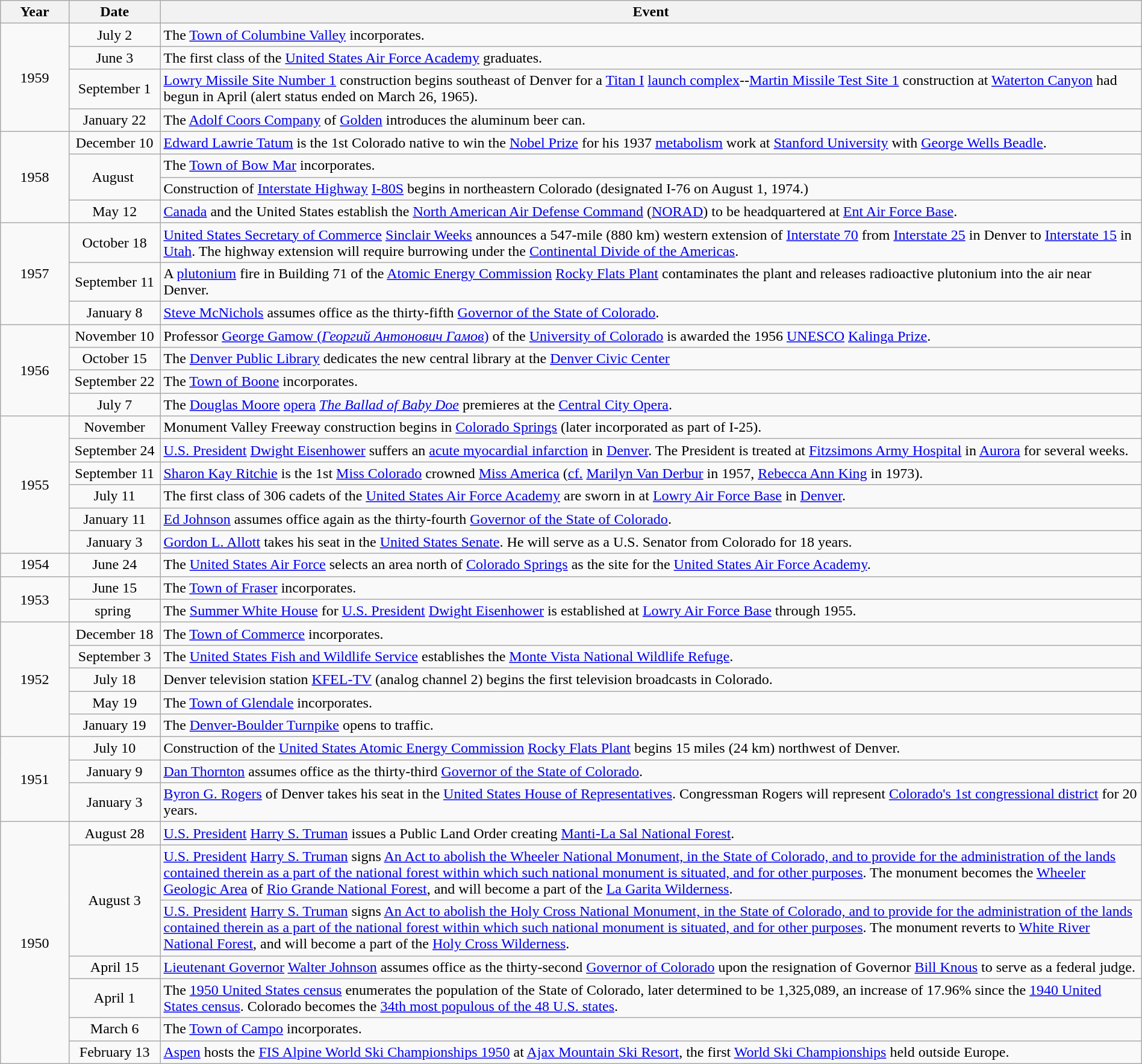<table class="wikitable" style="width:100%;">
<tr>
<th style="width:6%">Year</th>
<th style="width:8%">Date</th>
<th style="width:86%">Event</th>
</tr>
<tr>
<td align=center rowspan=4>1959</td>
<td align=center>July 2</td>
<td>The <a href='#'>Town of Columbine Valley</a> incorporates.</td>
</tr>
<tr>
<td align=center>June 3</td>
<td>The first class of the <a href='#'>United States Air Force Academy</a> graduates.</td>
</tr>
<tr>
<td align=center>September 1</td>
<td><a href='#'>Lowry Missile Site Number 1</a> construction begins southeast of Denver for a <a href='#'>Titan I</a> <a href='#'>launch complex</a>--<a href='#'>Martin Missile Test Site 1</a> construction at <a href='#'>Waterton Canyon</a> had begun in April (alert status ended on March 26, 1965).</td>
</tr>
<tr>
<td align=center>January 22</td>
<td>The <a href='#'>Adolf Coors Company</a> of <a href='#'>Golden</a> introduces the aluminum beer can.</td>
</tr>
<tr>
<td align=center rowspan=4>1958</td>
<td align=center>December 10</td>
<td><a href='#'>Edward Lawrie Tatum</a> is the 1st Colorado native to win the <a href='#'>Nobel Prize</a> for his 1937 <a href='#'>metabolism</a> work at <a href='#'>Stanford University</a> with <a href='#'>George Wells Beadle</a>.</td>
</tr>
<tr>
<td align=center rowspan=2>August </td>
<td>The <a href='#'>Town of Bow Mar</a> incorporates.</td>
</tr>
<tr>
<td>Construction of <a href='#'>Interstate Highway</a> <a href='#'>I-80S</a> begins in northeastern Colorado (designated I-76 on August 1, 1974.)</td>
</tr>
<tr>
<td align=center>May 12</td>
<td><a href='#'>Canada</a> and the United States establish the <a href='#'>North American Air Defense Command</a> (<a href='#'>NORAD</a>) to be headquartered at <a href='#'>Ent Air Force Base</a>.</td>
</tr>
<tr>
<td align=center rowspan=3>1957</td>
<td align=center>October 18</td>
<td><a href='#'>United States Secretary of Commerce</a> <a href='#'>Sinclair Weeks</a> announces a 547-mile (880 km) western extension of <a href='#'>Interstate 70</a> from <a href='#'>Interstate 25</a> in Denver to <a href='#'>Interstate 15</a> in <a href='#'>Utah</a>. The highway extension will require burrowing under the <a href='#'>Continental Divide of the Americas</a>.</td>
</tr>
<tr>
<td align=center>September 11</td>
<td>A <a href='#'>plutonium</a> fire in Building 71 of the <a href='#'>Atomic Energy Commission</a> <a href='#'>Rocky Flats Plant</a> contaminates the plant and releases radioactive plutonium into the air near Denver.</td>
</tr>
<tr>
<td align=center>January 8</td>
<td><a href='#'>Steve McNichols</a> assumes office as the thirty-fifth <a href='#'>Governor of the State of Colorado</a>.</td>
</tr>
<tr>
<td align=center rowspan=4>1956</td>
<td align=center>November 10</td>
<td>Professor <a href='#'>George Gamow (<em>Георгий Антонович Гамов</em>)</a> of the <a href='#'>University of Colorado</a> is awarded the 1956 <a href='#'>UNESCO</a> <a href='#'>Kalinga Prize</a>.</td>
</tr>
<tr>
<td align=center>October 15</td>
<td>The <a href='#'>Denver Public Library</a> dedicates the new central library at the <a href='#'>Denver Civic Center</a></td>
</tr>
<tr>
<td align=center>September 22</td>
<td>The <a href='#'>Town of Boone</a> incorporates.</td>
</tr>
<tr>
<td align=center>July 7</td>
<td>The <a href='#'>Douglas Moore</a> <a href='#'>opera</a> <em><a href='#'>The Ballad of Baby Doe</a></em> premieres at the <a href='#'>Central City Opera</a>.</td>
</tr>
<tr>
<td align=center rowspan=6>1955</td>
<td align=center>November</td>
<td>Monument Valley Freeway construction begins in <a href='#'>Colorado Springs</a> (later incorporated as part of I-25).</td>
</tr>
<tr>
<td align=center>September 24</td>
<td><a href='#'>U.S. President</a> <a href='#'>Dwight Eisenhower</a> suffers an <a href='#'>acute myocardial infarction</a> in <a href='#'>Denver</a>. The President is treated at <a href='#'>Fitzsimons Army Hospital</a> in <a href='#'>Aurora</a> for several weeks.</td>
</tr>
<tr>
<td align=center>September 11</td>
<td><a href='#'>Sharon Kay Ritchie</a> is the 1st <a href='#'>Miss Colorado</a> crowned <a href='#'>Miss America</a> (<a href='#'>cf.</a> <a href='#'>Marilyn Van Derbur</a> in 1957, <a href='#'>Rebecca Ann King</a> in 1973).</td>
</tr>
<tr>
<td align=center>July 11</td>
<td>The first class of 306 cadets of the <a href='#'>United States Air Force Academy</a> are sworn in at <a href='#'>Lowry Air Force Base</a> in <a href='#'>Denver</a>.</td>
</tr>
<tr>
<td align=center>January 11</td>
<td><a href='#'>Ed Johnson</a> assumes office again as the thirty-fourth <a href='#'>Governor of the State of Colorado</a>.</td>
</tr>
<tr>
<td align=center>January 3</td>
<td><a href='#'>Gordon L. Allott</a> takes his seat in the <a href='#'>United States Senate</a>. He will serve as a U.S. Senator from Colorado for 18 years.</td>
</tr>
<tr>
<td align=center>1954</td>
<td align=center>June 24</td>
<td>The <a href='#'>United States Air Force</a> selects an area north of <a href='#'>Colorado Springs</a> as the site for the <a href='#'>United States Air Force Academy</a>.</td>
</tr>
<tr>
<td align=center rowspan=2>1953</td>
<td align=center>June 15</td>
<td>The <a href='#'>Town of Fraser</a> incorporates.</td>
</tr>
<tr>
<td align=center>spring </td>
<td>The <a href='#'>Summer White House</a> for <a href='#'>U.S. President</a> <a href='#'>Dwight Eisenhower</a> is established at <a href='#'>Lowry Air Force Base</a> through 1955.</td>
</tr>
<tr>
<td align=center rowspan=5>1952</td>
<td align=center>December 18</td>
<td>The <a href='#'>Town of Commerce</a> incorporates.</td>
</tr>
<tr>
<td align=center>September 3</td>
<td>The <a href='#'>United States Fish and Wildlife Service</a> establishes the <a href='#'>Monte Vista National Wildlife Refuge</a>.</td>
</tr>
<tr>
<td align=center>July 18</td>
<td>Denver television station <a href='#'>KFEL-TV</a> (analog channel 2) begins the first television broadcasts in Colorado.</td>
</tr>
<tr>
<td align=center>May 19</td>
<td>The <a href='#'>Town of Glendale</a> incorporates.</td>
</tr>
<tr>
<td align=center>January 19</td>
<td>The <a href='#'>Denver-Boulder Turnpike</a> opens to traffic.</td>
</tr>
<tr>
<td align=center rowspan=3>1951</td>
<td align=center>July 10</td>
<td>Construction of the <a href='#'>United States Atomic Energy Commission</a> <a href='#'>Rocky Flats Plant</a> begins 15 miles (24 km) northwest of Denver.</td>
</tr>
<tr>
<td align=center>January 9</td>
<td><a href='#'>Dan Thornton</a> assumes office as the thirty-third <a href='#'>Governor of the State of Colorado</a>.</td>
</tr>
<tr>
<td align=center>January 3</td>
<td><a href='#'>Byron G. Rogers</a> of Denver takes his seat in the <a href='#'>United States House of Representatives</a>. Congressman Rogers will represent <a href='#'>Colorado's 1st congressional district</a> for 20 years.</td>
</tr>
<tr>
<td align=center rowspan=7>1950</td>
<td align=center>August 28</td>
<td><a href='#'>U.S. President</a> <a href='#'>Harry S. Truman</a> issues a Public Land Order creating <a href='#'>Manti-La Sal National Forest</a>.</td>
</tr>
<tr>
<td align=center rowspan=2>August 3</td>
<td><a href='#'>U.S. President</a> <a href='#'>Harry S. Truman</a> signs <a href='#'>An Act to abolish the Wheeler National Monument, in the State of Colorado, and to provide for the administration of the lands contained therein as a part of the national forest within which such national monument is situated, and for other purposes</a>. The monument becomes the <a href='#'>Wheeler Geologic Area</a> of <a href='#'>Rio Grande National Forest</a>, and will become a part of the <a href='#'>La Garita Wilderness</a>.</td>
</tr>
<tr>
<td><a href='#'>U.S. President</a> <a href='#'>Harry S. Truman</a> signs <a href='#'>An Act to abolish the Holy Cross National Monument, in the State of Colorado, and to provide for the administration of the lands contained therein as a part of the national forest within which such national monument is situated, and for other purposes</a>. The monument reverts to <a href='#'>White River National Forest</a>, and will become a part of the <a href='#'>Holy Cross Wilderness</a>.</td>
</tr>
<tr>
<td align=center>April 15</td>
<td><a href='#'>Lieutenant Governor</a> <a href='#'>Walter Johnson</a> assumes office as the thirty-second <a href='#'>Governor of Colorado</a> upon the resignation of Governor <a href='#'>Bill Knous</a> to serve as a federal judge.</td>
</tr>
<tr>
<td align=center>April 1</td>
<td>The <a href='#'>1950 United States census</a> enumerates the population of the State of Colorado, later determined to be 1,325,089, an increase of 17.96% since the <a href='#'>1940 United States census</a>. Colorado becomes the <a href='#'>34th most populous of the 48 U.S. states</a>.</td>
</tr>
<tr>
<td align=center>March 6</td>
<td>The <a href='#'>Town of Campo</a> incorporates.</td>
</tr>
<tr>
<td align=center>February 13</td>
<td><a href='#'>Aspen</a> hosts the <a href='#'>FIS Alpine World Ski Championships 1950</a> at <a href='#'>Ajax Mountain Ski Resort</a>, the first <a href='#'>World Ski Championships</a> held outside Europe.</td>
</tr>
</table>
